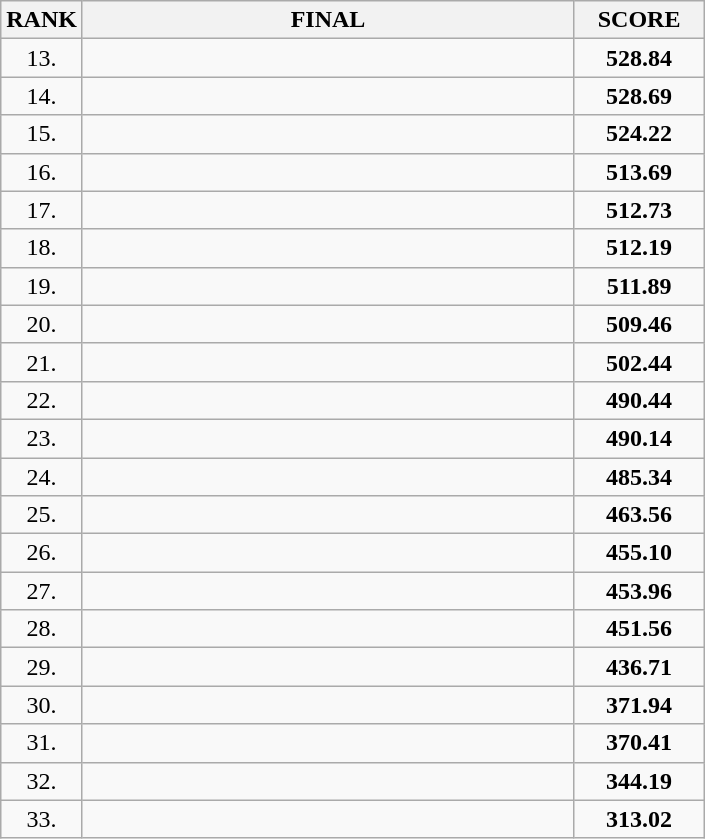<table class="wikitable">
<tr>
<th>RANK</th>
<th style="width: 20em">FINAL</th>
<th style="width: 5em">SCORE</th>
</tr>
<tr>
<td align="center">13.</td>
<td></td>
<td align="center"><strong>528.84</strong></td>
</tr>
<tr>
<td align="center">14.</td>
<td></td>
<td align="center"><strong>528.69</strong></td>
</tr>
<tr>
<td align="center">15.</td>
<td></td>
<td align="center"><strong>524.22</strong></td>
</tr>
<tr>
<td align="center">16.</td>
<td></td>
<td align="center"><strong>513.69</strong></td>
</tr>
<tr>
<td align="center">17.</td>
<td></td>
<td align="center"><strong>512.73</strong></td>
</tr>
<tr>
<td align="center">18.</td>
<td></td>
<td align="center"><strong>512.19</strong></td>
</tr>
<tr>
<td align="center">19.</td>
<td></td>
<td align="center"><strong>511.89</strong></td>
</tr>
<tr>
<td align="center">20.</td>
<td></td>
<td align="center"><strong>509.46</strong></td>
</tr>
<tr>
<td align="center">21.</td>
<td></td>
<td align="center"><strong>502.44</strong></td>
</tr>
<tr>
<td align="center">22.</td>
<td></td>
<td align="center"><strong>490.44</strong></td>
</tr>
<tr>
<td align="center">23.</td>
<td></td>
<td align="center"><strong>490.14</strong></td>
</tr>
<tr>
<td align="center">24.</td>
<td></td>
<td align="center"><strong>485.34</strong></td>
</tr>
<tr>
<td align="center">25.</td>
<td></td>
<td align="center"><strong>463.56</strong></td>
</tr>
<tr>
<td align="center">26.</td>
<td></td>
<td align="center"><strong>455.10</strong></td>
</tr>
<tr>
<td align="center">27.</td>
<td></td>
<td align="center"><strong>453.96</strong></td>
</tr>
<tr>
<td align="center">28.</td>
<td></td>
<td align="center"><strong>451.56</strong></td>
</tr>
<tr>
<td align="center">29.</td>
<td></td>
<td align="center"><strong>436.71</strong></td>
</tr>
<tr>
<td align="center">30.</td>
<td></td>
<td align="center"><strong>371.94</strong></td>
</tr>
<tr>
<td align="center">31.</td>
<td></td>
<td align="center"><strong>370.41</strong></td>
</tr>
<tr>
<td align="center">32.</td>
<td></td>
<td align="center"><strong>344.19</strong></td>
</tr>
<tr>
<td align="center">33.</td>
<td></td>
<td align="center"><strong>313.02</strong></td>
</tr>
</table>
